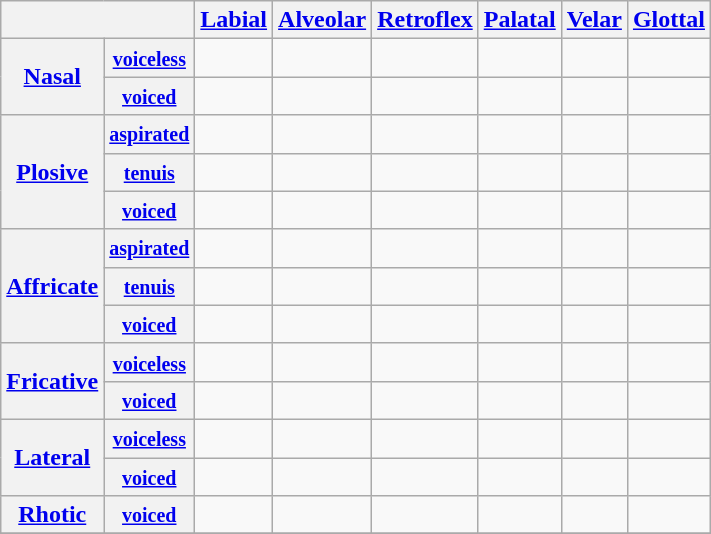<table class=wikitable style=text-align:center>
<tr>
<th colspan=2></th>
<th><a href='#'>Labial</a></th>
<th><a href='#'>Alveolar</a></th>
<th><a href='#'>Retroflex</a></th>
<th><a href='#'>Palatal</a></th>
<th><a href='#'>Velar</a></th>
<th><a href='#'>Glottal</a></th>
</tr>
<tr>
<th rowspan=2><a href='#'>Nasal</a></th>
<th><small><a href='#'>voiceless</a></small></th>
<td></td>
<td></td>
<td></td>
<td></td>
<td></td>
<td></td>
</tr>
<tr>
<th><small><a href='#'>voiced</a></small></th>
<td></td>
<td></td>
<td></td>
<td></td>
<td></td>
<td></td>
</tr>
<tr>
<th rowspan=3><a href='#'>Plosive</a></th>
<th><small><a href='#'>aspirated</a></small></th>
<td></td>
<td></td>
<td></td>
<td></td>
<td></td>
<td></td>
</tr>
<tr>
<th><small><a href='#'>tenuis</a></small></th>
<td></td>
<td></td>
<td></td>
<td></td>
<td></td>
<td></td>
</tr>
<tr>
<th><small><a href='#'>voiced</a></small></th>
<td></td>
<td></td>
<td></td>
<td></td>
<td></td>
<td></td>
</tr>
<tr>
<th rowspan=3><a href='#'>Affricate</a></th>
<th><small><a href='#'>aspirated</a></small></th>
<td></td>
<td></td>
<td></td>
<td></td>
<td></td>
<td></td>
</tr>
<tr>
<th><small><a href='#'>tenuis</a></small></th>
<td></td>
<td></td>
<td></td>
<td></td>
<td></td>
<td></td>
</tr>
<tr>
<th><small><a href='#'>voiced</a></small></th>
<td></td>
<td></td>
<td></td>
<td></td>
<td></td>
<td></td>
</tr>
<tr>
<th rowspan=2><a href='#'>Fricative</a></th>
<th><small><a href='#'>voiceless</a></small></th>
<td></td>
<td></td>
<td></td>
<td></td>
<td></td>
<td></td>
</tr>
<tr>
<th><small><a href='#'>voiced</a></small></th>
<td></td>
<td></td>
<td></td>
<td></td>
<td></td>
<td></td>
</tr>
<tr>
<th rowspan=2><a href='#'>Lateral</a></th>
<th><small><a href='#'>voiceless</a></small></th>
<td></td>
<td></td>
<td></td>
<td></td>
<td></td>
<td></td>
</tr>
<tr>
<th><small><a href='#'>voiced</a></small></th>
<td></td>
<td></td>
<td></td>
<td></td>
<td></td>
<td></td>
</tr>
<tr>
<th><a href='#'>Rhotic</a></th>
<th><small><a href='#'>voiced</a></small></th>
<td></td>
<td></td>
<td></td>
<td></td>
<td></td>
<td></td>
</tr>
<tr>
</tr>
</table>
